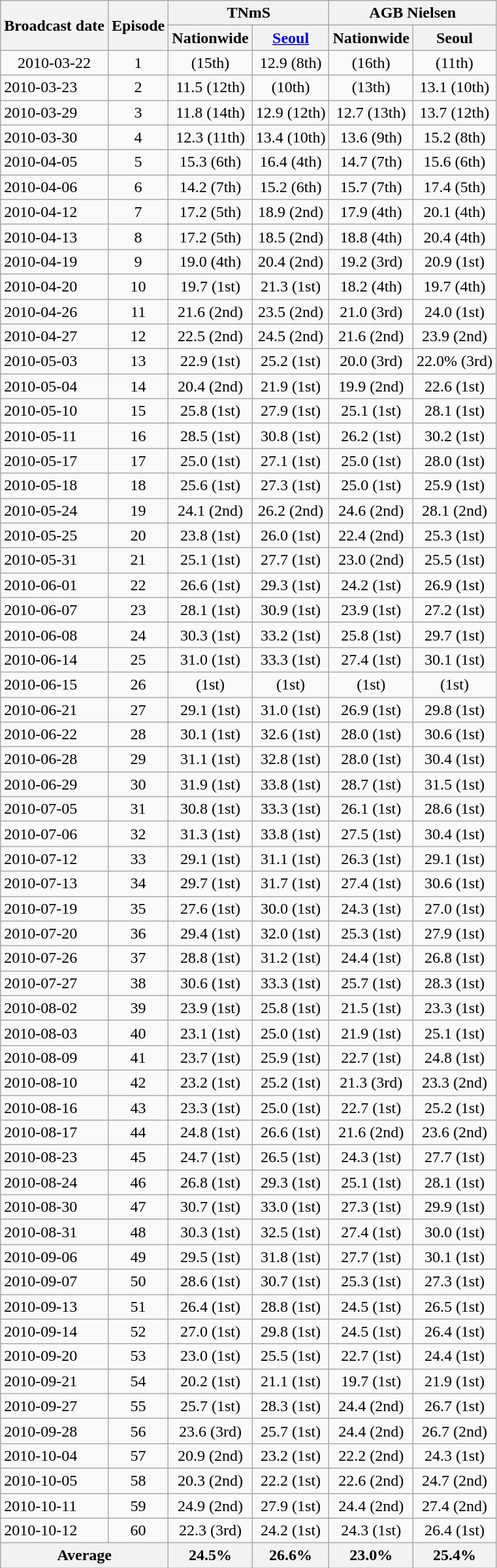<table class=wikitable>
<tr align=center>
<th rowspan="2">Broadcast date</th>
<th rowspan="2">Episode</th>
<th colspan="2">TNmS</th>
<th colspan="2">AGB Nielsen</th>
</tr>
<tr>
<th>Nationwide</th>
<th><a href='#'>Seoul</a></th>
<th>Nationwide</th>
<th>Seoul</th>
</tr>
<tr align=center>
<td>2010-03-22</td>
<td align="center">1</td>
<td align="center"> (15th)</td>
<td align="center">12.9 (8th)</td>
<td align="center"> (16th)</td>
<td align="center"> (11th)</td>
</tr>
<tr>
<td>2010-03-23</td>
<td align="center">2</td>
<td align="center">11.5 (12th)</td>
<td align="center"> (10th)</td>
<td align="center"> (13th)</td>
<td align="center">13.1 (10th)</td>
</tr>
<tr>
<td>2010-03-29</td>
<td align="center">3</td>
<td align="center">11.8 (14th)</td>
<td align="center">12.9 (12th)</td>
<td align="center">12.7 (13th)</td>
<td align="center">13.7 (12th)</td>
</tr>
<tr>
<td>2010-03-30</td>
<td align="center">4</td>
<td align="center">12.3 (11th)</td>
<td align="center">13.4 (10th)</td>
<td align="center">13.6 (9th)</td>
<td align="center">15.2 (8th)</td>
</tr>
<tr>
<td>2010-04-05</td>
<td align="center">5</td>
<td align="center">15.3 (6th)</td>
<td align="center">16.4 (4th)</td>
<td align="center">14.7 (7th)</td>
<td align="center">15.6 (6th)</td>
</tr>
<tr>
<td>2010-04-06</td>
<td align="center">6</td>
<td align="center">14.2 (7th)</td>
<td align="center">15.2 (6th)</td>
<td align="center">15.7 (7th)</td>
<td align="center">17.4 (5th)</td>
</tr>
<tr>
<td>2010-04-12</td>
<td align="center">7</td>
<td align="center">17.2 (5th)</td>
<td align="center">18.9 (2nd)</td>
<td align="center">17.9 (4th)</td>
<td align="center">20.1 (4th)</td>
</tr>
<tr>
<td>2010-04-13</td>
<td align="center">8</td>
<td align="center">17.2 (5th)</td>
<td align="center">18.5 (2nd)</td>
<td align="center">18.8 (4th)</td>
<td align="center">20.4 (4th)</td>
</tr>
<tr>
<td>2010-04-19</td>
<td align="center">9</td>
<td align="center">19.0 (4th)</td>
<td align="center">20.4 (2nd)</td>
<td align="center">19.2 (3rd)</td>
<td align="center">20.9 (1st)</td>
</tr>
<tr>
<td>2010-04-20</td>
<td align="center">10</td>
<td align="center">19.7 (1st)</td>
<td align="center">21.3 (1st)</td>
<td align="center">18.2 (4th)</td>
<td align="center">19.7 (4th)</td>
</tr>
<tr>
<td>2010-04-26</td>
<td align="center">11</td>
<td align="center">21.6 (2nd)</td>
<td align="center">23.5 (2nd)</td>
<td align="center">21.0 (3rd)</td>
<td align="center">24.0 (1st)</td>
</tr>
<tr>
<td>2010-04-27</td>
<td align="center">12</td>
<td align="center">22.5 (2nd)</td>
<td align="center">24.5 (2nd)</td>
<td align="center">21.6 (2nd)</td>
<td align="center">23.9 (2nd)</td>
</tr>
<tr>
<td>2010-05-03</td>
<td align="center">13</td>
<td align="center">22.9 (1st)</td>
<td align="center">25.2 (1st)</td>
<td align="center">20.0 (3rd)</td>
<td align="center">22.0% (3rd)</td>
</tr>
<tr>
<td>2010-05-04</td>
<td align="center">14</td>
<td align="center">20.4 (2nd)</td>
<td align="center">21.9 (1st)</td>
<td align="center">19.9 (2nd)</td>
<td align="center">22.6 (1st)</td>
</tr>
<tr>
<td>2010-05-10</td>
<td align="center">15</td>
<td align="center">25.8 (1st)</td>
<td align="center">27.9 (1st)</td>
<td align="center">25.1 (1st)</td>
<td align="center">28.1 (1st)</td>
</tr>
<tr>
<td>2010-05-11</td>
<td align="center">16</td>
<td align="center">28.5 (1st)</td>
<td align="center">30.8 (1st)</td>
<td align="center">26.2 (1st)</td>
<td align="center">30.2 (1st)</td>
</tr>
<tr>
<td>2010-05-17</td>
<td align="center">17</td>
<td align="center">25.0 (1st)</td>
<td align="center">27.1 (1st)</td>
<td align="center">25.0 (1st)</td>
<td align="center">28.0 (1st)</td>
</tr>
<tr>
<td>2010-05-18</td>
<td align="center">18</td>
<td align="center">25.6 (1st)</td>
<td align="center">27.3 (1st)</td>
<td align="center">25.0 (1st)</td>
<td align="center">25.9 (1st)</td>
</tr>
<tr>
<td>2010-05-24</td>
<td align="center">19</td>
<td align="center">24.1 (2nd)</td>
<td align="center">26.2 (2nd)</td>
<td align="center">24.6 (2nd)</td>
<td align="center">28.1 (2nd)</td>
</tr>
<tr>
<td>2010-05-25</td>
<td align="center">20</td>
<td align="center">23.8 (1st)</td>
<td align="center">26.0 (1st)</td>
<td align="center">22.4 (2nd)</td>
<td align="center">25.3 (1st)</td>
</tr>
<tr>
<td>2010-05-31</td>
<td align="center">21</td>
<td align="center">25.1 (1st)</td>
<td align="center">27.7 (1st)</td>
<td align="center">23.0 (2nd)</td>
<td align="center">25.5 (1st)</td>
</tr>
<tr>
<td>2010-06-01</td>
<td align="center">22</td>
<td align="center">26.6 (1st)</td>
<td align="center">29.3 (1st)</td>
<td align="center">24.2 (1st)</td>
<td align="center">26.9 (1st)</td>
</tr>
<tr>
<td>2010-06-07</td>
<td align="center">23</td>
<td align="center">28.1 (1st)</td>
<td align="center">30.9 (1st)</td>
<td align="center">23.9 (1st)</td>
<td align="center">27.2 (1st)</td>
</tr>
<tr>
<td>2010-06-08</td>
<td align="center">24</td>
<td align="center">30.3 (1st)</td>
<td align="center">33.2 (1st)</td>
<td align="center">25.8 (1st)</td>
<td align="center">29.7 (1st)</td>
</tr>
<tr>
<td>2010-06-14</td>
<td align="center">25</td>
<td align="center">31.0 (1st)</td>
<td align="center">33.3 (1st)</td>
<td align="center">27.4 (1st)</td>
<td align="center">30.1 (1st)</td>
</tr>
<tr>
<td>2010-06-15</td>
<td align="center">26</td>
<td align="center"> (1st)</td>
<td align="center"> (1st)</td>
<td align="center"> (1st)</td>
<td align="center"> (1st)</td>
</tr>
<tr>
<td>2010-06-21</td>
<td align="center">27</td>
<td align="center">29.1 (1st)</td>
<td align="center">31.0 (1st)</td>
<td align="center">26.9 (1st)</td>
<td align="center">29.8 (1st)</td>
</tr>
<tr>
<td>2010-06-22</td>
<td align="center">28</td>
<td align="center">30.1 (1st)</td>
<td align="center">32.6 (1st)</td>
<td align="center">28.0 (1st)</td>
<td align="center">30.6 (1st)</td>
</tr>
<tr>
<td>2010-06-28</td>
<td align="center">29</td>
<td align="center">31.1 (1st)</td>
<td align="center">32.8 (1st)</td>
<td align="center">28.0 (1st)</td>
<td align="center">30.4 (1st)</td>
</tr>
<tr>
<td>2010-06-29</td>
<td align="center">30</td>
<td align="center">31.9 (1st)</td>
<td align="center">33.8 (1st)</td>
<td align="center">28.7 (1st)</td>
<td align="center">31.5 (1st)</td>
</tr>
<tr>
<td>2010-07-05</td>
<td align="center">31</td>
<td align="center">30.8 (1st)</td>
<td align="center">33.3 (1st)</td>
<td align="center">26.1 (1st)</td>
<td align="center">28.6 (1st)</td>
</tr>
<tr>
<td>2010-07-06</td>
<td align="center">32</td>
<td align="center">31.3 (1st)</td>
<td align="center">33.8 (1st)</td>
<td align="center">27.5 (1st)</td>
<td align="center">30.4 (1st)</td>
</tr>
<tr>
<td>2010-07-12</td>
<td align="center">33</td>
<td align="center">29.1 (1st)</td>
<td align="center">31.1 (1st)</td>
<td align="center">26.3 (1st)</td>
<td align="center">29.1 (1st)</td>
</tr>
<tr>
<td>2010-07-13</td>
<td align="center">34</td>
<td align="center">29.7 (1st)</td>
<td align="center">31.7 (1st)</td>
<td align="center">27.4 (1st)</td>
<td align="center">30.6 (1st)</td>
</tr>
<tr>
<td>2010-07-19</td>
<td align="center">35</td>
<td align="center">27.6 (1st)</td>
<td align="center">30.0 (1st)</td>
<td align="center">24.3 (1st)</td>
<td align="center">27.0 (1st)</td>
</tr>
<tr>
<td>2010-07-20</td>
<td align="center">36</td>
<td align="center">29.4 (1st)</td>
<td align="center">32.0 (1st)</td>
<td align="center">25.3 (1st)</td>
<td align="center">27.9 (1st)</td>
</tr>
<tr>
<td>2010-07-26</td>
<td align="center">37</td>
<td align="center">28.8 (1st)</td>
<td align="center">31.2 (1st)</td>
<td align="center">24.4 (1st)</td>
<td align="center">26.8 (1st)</td>
</tr>
<tr>
<td>2010-07-27</td>
<td align="center">38</td>
<td align="center">30.6 (1st)</td>
<td align="center">33.3 (1st)</td>
<td align="center">25.7 (1st)</td>
<td align="center">28.3 (1st)</td>
</tr>
<tr>
<td>2010-08-02</td>
<td align="center">39</td>
<td align="center">23.9 (1st)</td>
<td align="center">25.8 (1st)</td>
<td align="center">21.5 (1st)</td>
<td align="center">23.3 (1st)</td>
</tr>
<tr>
<td>2010-08-03</td>
<td align="center">40</td>
<td align="center">23.1 (1st)</td>
<td align="center">25.0 (1st)</td>
<td align="center">21.9 (1st)</td>
<td align="center">25.1 (1st)</td>
</tr>
<tr>
<td>2010-08-09</td>
<td align="center">41</td>
<td align="center">23.7 (1st)</td>
<td align="center">25.9 (1st)</td>
<td align="center">22.7 (1st)</td>
<td align="center">24.8 (1st)</td>
</tr>
<tr>
<td>2010-08-10</td>
<td align="center">42</td>
<td align="center">23.2 (1st)</td>
<td align="center">25.2 (1st)</td>
<td align="center">21.3 (3rd)</td>
<td align="center">23.3 (2nd)</td>
</tr>
<tr>
<td>2010-08-16</td>
<td align="center">43</td>
<td align="center">23.3 (1st)</td>
<td align="center">25.0 (1st)</td>
<td align="center">22.7 (1st)</td>
<td align="center">25.2 (1st)</td>
</tr>
<tr>
<td>2010-08-17</td>
<td align="center">44</td>
<td align="center">24.8 (1st)</td>
<td align="center">26.6 (1st)</td>
<td align="center">21.6 (2nd)</td>
<td align="center">23.6 (2nd)</td>
</tr>
<tr>
<td>2010-08-23</td>
<td align="center">45</td>
<td align="center">24.7 (1st)</td>
<td align="center">26.5 (1st)</td>
<td align="center">24.3 (1st)</td>
<td align="center">27.7 (1st)</td>
</tr>
<tr>
<td>2010-08-24</td>
<td align="center">46</td>
<td align="center">26.8 (1st)</td>
<td align="center">29.3 (1st)</td>
<td align="center">25.1 (1st)</td>
<td align="center">28.1 (1st)</td>
</tr>
<tr>
<td>2010-08-30</td>
<td align="center">47</td>
<td align="center">30.7 (1st)</td>
<td align="center">33.0 (1st)</td>
<td align="center">27.3 (1st)</td>
<td align="center">29.9 (1st)</td>
</tr>
<tr>
<td>2010-08-31</td>
<td align="center">48</td>
<td align="center">30.3 (1st)</td>
<td align="center">32.5 (1st)</td>
<td align="center">27.4 (1st)</td>
<td align="center">30.0 (1st)</td>
</tr>
<tr>
<td>2010-09-06</td>
<td align="center">49</td>
<td align="center">29.5 (1st)</td>
<td align="center">31.8 (1st)</td>
<td align="center">27.7 (1st)</td>
<td align="center">30.1 (1st)</td>
</tr>
<tr>
<td>2010-09-07</td>
<td align="center">50</td>
<td align="center">28.6 (1st)</td>
<td align="center">30.7 (1st)</td>
<td align="center">25.3 (1st)</td>
<td align="center">27.3 (1st)</td>
</tr>
<tr>
<td>2010-09-13</td>
<td align="center">51</td>
<td align="center">26.4 (1st)</td>
<td align="center">28.8 (1st)</td>
<td align="center">24.5 (1st)</td>
<td align="center">26.5 (1st)</td>
</tr>
<tr>
<td>2010-09-14</td>
<td align="center">52</td>
<td align="center">27.0 (1st)</td>
<td align="center">29.8 (1st)</td>
<td align="center">24.5 (1st)</td>
<td align="center">26.4 (1st)</td>
</tr>
<tr>
<td>2010-09-20</td>
<td align="center">53</td>
<td align="center">23.0 (1st)</td>
<td align="center">25.5 (1st)</td>
<td align="center">22.7 (1st)</td>
<td align="center">24.4 (1st)</td>
</tr>
<tr>
<td>2010-09-21</td>
<td align="center">54</td>
<td align="center">20.2 (1st)</td>
<td align="center">21.1 (1st)</td>
<td align="center">19.7 (1st)</td>
<td align="center">21.9 (1st)</td>
</tr>
<tr>
<td>2010-09-27</td>
<td align="center">55</td>
<td align="center">25.7 (1st)</td>
<td align="center">28.3 (1st)</td>
<td align="center">24.4 (2nd)</td>
<td align="center">26.7 (1st)</td>
</tr>
<tr>
<td>2010-09-28</td>
<td align="center">56</td>
<td align="center">23.6 (3rd)</td>
<td align="center">25.7 (1st)</td>
<td align="center">24.4 (2nd)</td>
<td align="center">26.7 (2nd)</td>
</tr>
<tr>
<td>2010-10-04</td>
<td align="center">57</td>
<td align="center">20.9 (2nd)</td>
<td align="center">23.2 (1st)</td>
<td align="center">22.2 (2nd)</td>
<td align="center">24.3 (1st)</td>
</tr>
<tr>
<td>2010-10-05</td>
<td align="center">58</td>
<td align="center">20.3 (2nd)</td>
<td align="center">22.2 (1st)</td>
<td align="center">22.6 (2nd)</td>
<td align="center">24.7 (2nd)</td>
</tr>
<tr>
<td>2010-10-11</td>
<td align="center">59</td>
<td align="center">24.9 (2nd)</td>
<td align="center">27.9 (1st)</td>
<td align="center">24.4 (2nd)</td>
<td align="center">27.4 (2nd)</td>
</tr>
<tr>
<td>2010-10-12</td>
<td align="center">60</td>
<td align="center">22.3 (3rd)</td>
<td align="center">24.2 (1st)</td>
<td align="center">24.3 (1st)</td>
<td align="center">26.4 (1st)</td>
</tr>
<tr>
<th colspan=2>Average</th>
<th>24.5%</th>
<th>26.6%</th>
<th>23.0%</th>
<th>25.4%</th>
</tr>
</table>
